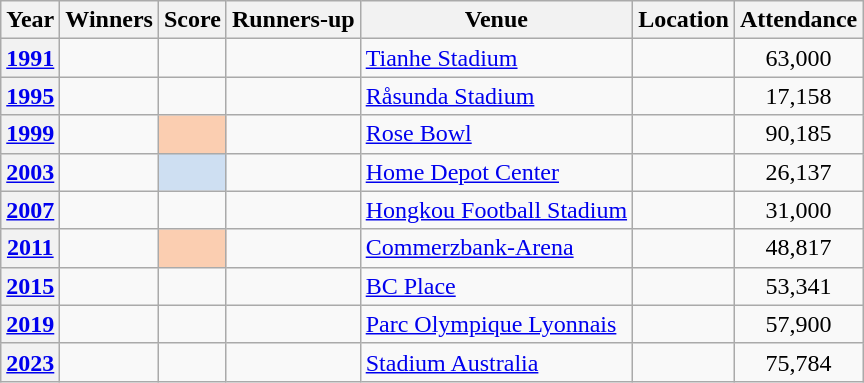<table class="wikitable sortable plainrowheaders">
<tr>
<th scope="col">Year</th>
<th scope="col">Winners</th>
<th scope="col">Score</th>
<th scope="col">Runners-up</th>
<th scope="col">Venue</th>
<th scope="col">Location</th>
<th scope="col">Attendance</th>
</tr>
<tr>
<th scope="row" style=text-align:center><a href='#'>1991</a></th>
<td align=right></td>
<td align=center></td>
<td></td>
<td><a href='#'>Tianhe Stadium</a></td>
<td></td>
<td align=center>63,000</td>
</tr>
<tr>
<th scope="row" style=text-align:center><a href='#'>1995</a></th>
<td align=right></td>
<td align=center></td>
<td></td>
<td><a href='#'>Råsunda Stadium</a></td>
<td></td>
<td align=center>17,158</td>
</tr>
<tr>
<th scope="row" style=text-align:center><a href='#'>1999</a></th>
<td align=right></td>
<td align=center style="background-color:#fbceb1"></td>
<td></td>
<td><a href='#'>Rose Bowl</a></td>
<td></td>
<td align=center>90,185</td>
</tr>
<tr>
<th scope="row" style=text-align:center><a href='#'>2003</a></th>
<td align=right></td>
<td align=center style="background-color:#cedff2"></td>
<td></td>
<td><a href='#'>Home Depot Center</a></td>
<td></td>
<td align=center>26,137</td>
</tr>
<tr>
<th scope="row" style=text-align:center><a href='#'>2007</a></th>
<td align=right></td>
<td align=center></td>
<td></td>
<td><a href='#'>Hongkou Football Stadium</a></td>
<td></td>
<td align=center>31,000</td>
</tr>
<tr>
<th scope="row" style=text-align:center><a href='#'>2011</a></th>
<td align=right></td>
<td align=center style="background-color:#fbceb1"></td>
<td></td>
<td><a href='#'>Commerzbank-Arena</a></td>
<td></td>
<td align=center>48,817</td>
</tr>
<tr>
<th scope="row" style=text-align:center><a href='#'>2015</a></th>
<td align=right></td>
<td align=center></td>
<td></td>
<td><a href='#'>BC Place</a></td>
<td></td>
<td align=center>53,341</td>
</tr>
<tr>
<th scope="row" style=text-align:center><a href='#'>2019</a></th>
<td align=right></td>
<td align=center></td>
<td></td>
<td><a href='#'>Parc Olympique Lyonnais</a></td>
<td></td>
<td align=center>57,900</td>
</tr>
<tr>
<th scope="row" style=text-align:center><a href='#'>2023</a></th>
<td align=right></td>
<td align=center></td>
<td></td>
<td><a href='#'>Stadium Australia</a></td>
<td></td>
<td align=center>75,784</td>
</tr>
</table>
